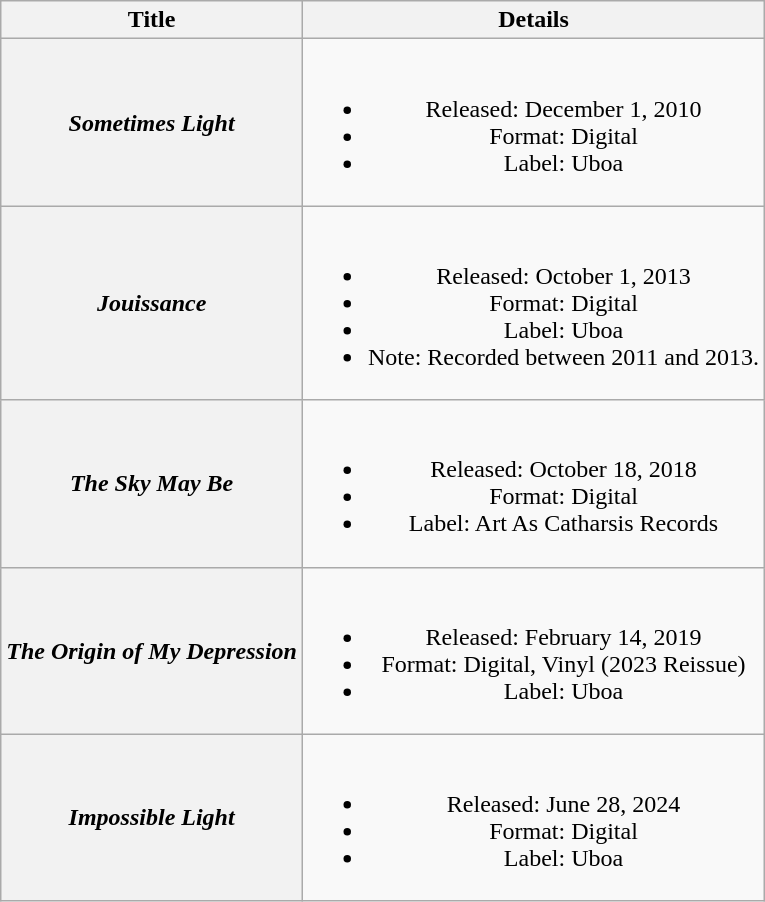<table class="wikitable plainrowheaders" style="text-align:center;" border="1">
<tr>
<th>Title</th>
<th>Details</th>
</tr>
<tr>
<th scope="row"><em>Sometimes Light</em></th>
<td><br><ul><li>Released: December 1, 2010</li><li>Format: Digital</li><li>Label:  Uboa</li></ul></td>
</tr>
<tr>
<th scope="row"><em>Jouissance</em></th>
<td><br><ul><li>Released: October 1, 2013</li><li>Format: Digital</li><li>Label: Uboa</li><li>Note: Recorded between 2011 and 2013.</li></ul></td>
</tr>
<tr>
<th scope="row"><em>The Sky May Be</em></th>
<td><br><ul><li>Released: October 18, 2018</li><li>Format: Digital</li><li>Label: Art As Catharsis Records</li></ul></td>
</tr>
<tr>
<th scope="row"><em>The Origin of My Depression</em></th>
<td><br><ul><li>Released: February 14, 2019</li><li>Format: Digital, Vinyl (2023 Reissue)</li><li>Label: Uboa</li></ul></td>
</tr>
<tr>
<th scope="row"><em>Impossible Light</em></th>
<td><br><ul><li>Released: June 28, 2024</li><li>Format: Digital</li><li>Label: Uboa</li></ul></td>
</tr>
</table>
